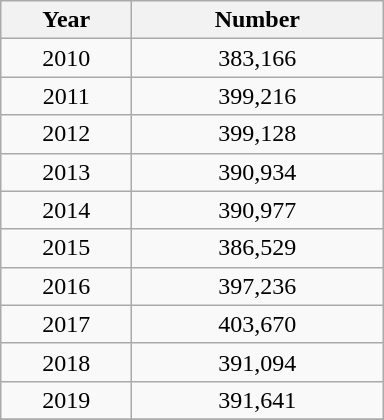<table class="wikitable">
<tr>
<th scope="col" style="width:80px;">Year</th>
<th scope="col" style="width:160px;">Number</th>
</tr>
<tr align=center>
<td>2010</td>
<td>383,166</td>
</tr>
<tr align=center>
<td>2011</td>
<td>399,216</td>
</tr>
<tr align=center>
<td>2012</td>
<td>399,128</td>
</tr>
<tr align=center>
<td>2013</td>
<td>390,934</td>
</tr>
<tr align=center>
<td>2014</td>
<td>390,977</td>
</tr>
<tr align=center>
<td>2015</td>
<td>386,529</td>
</tr>
<tr align=center>
<td>2016</td>
<td>397,236</td>
</tr>
<tr align=center>
<td>2017</td>
<td>403,670</td>
</tr>
<tr align=center>
<td>2018</td>
<td>391,094</td>
</tr>
<tr align=center>
<td>2019</td>
<td>391,641</td>
</tr>
<tr>
</tr>
</table>
